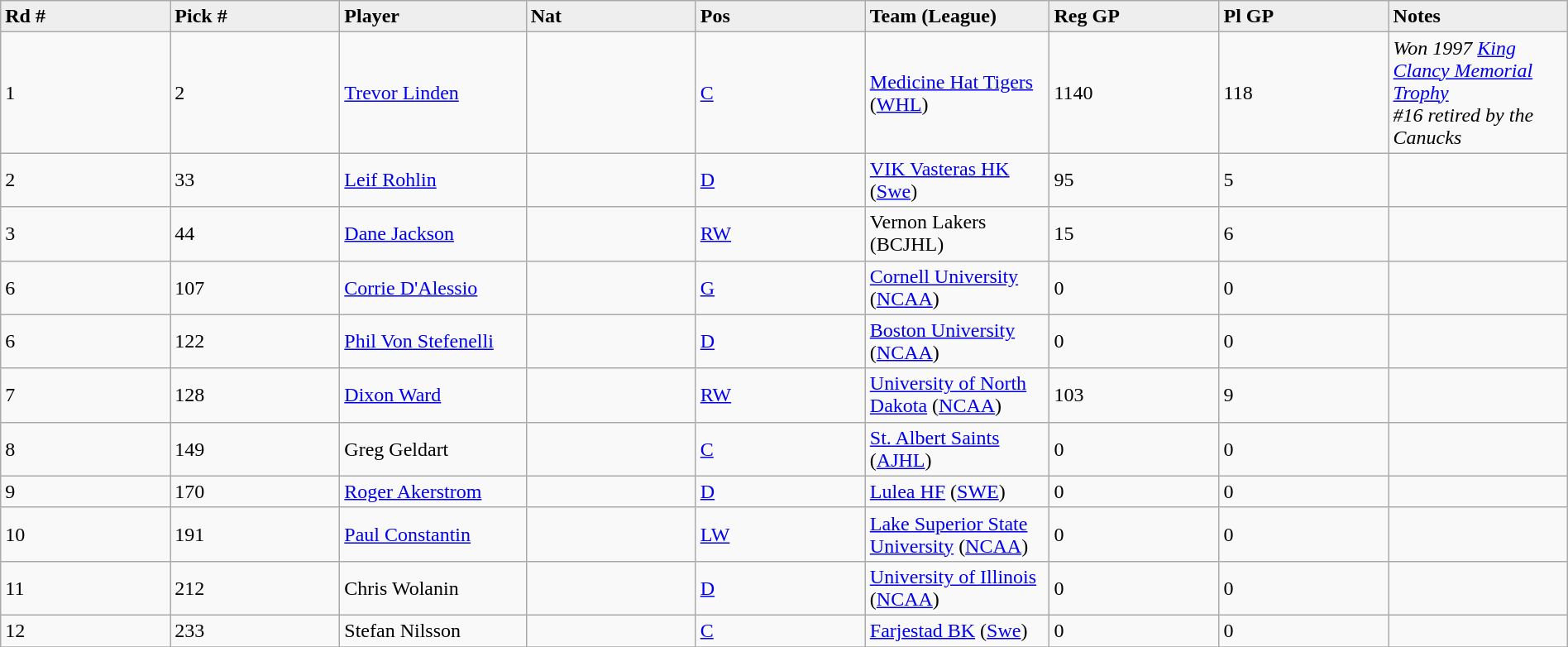<table class="wikitable" style="width: 100%">
<tr>
<td width="5%"; bgcolor="#eeeeee"><strong>Rd #</strong></td>
<td width="5%"; bgcolor="#eeeeee"><strong>Pick #</strong></td>
<td width="5%"; bgcolor="#eeeeee"><strong>Player</strong></td>
<td width="5%"; bgcolor="#eeeeee"><strong>Nat</strong></td>
<td width="5%"; bgcolor="#eeeeee"><strong>Pos</strong></td>
<td width="5%"; bgcolor="#eeeeee"><strong>Team (League)</strong></td>
<td width="5%"; bgcolor="#eeeeee"><strong>Reg GP</strong></td>
<td width="5%"; bgcolor="#eeeeee"><strong>Pl GP</strong></td>
<td width="5%"; bgcolor="#eeeeee"><strong>Notes</strong></td>
</tr>
<tr>
<td>1</td>
<td>2</td>
<td><a href='#'>Trevor Linden</a></td>
<td></td>
<td><a href='#'>C</a></td>
<td><a href='#'>Medicine Hat Tigers</a> (<a href='#'>WHL</a>)</td>
<td>1140</td>
<td>118</td>
<td><em>Won 1997 <a href='#'>King Clancy Memorial Trophy</a></em><br><em>#16 retired by the Canucks</em></td>
</tr>
<tr>
<td>2</td>
<td>33</td>
<td><a href='#'>Leif Rohlin</a></td>
<td></td>
<td><a href='#'>D</a></td>
<td><a href='#'>VIK Vasteras HK</a> (<a href='#'>Swe</a>)</td>
<td>95</td>
<td>5</td>
<td></td>
</tr>
<tr>
<td>3</td>
<td>44</td>
<td><a href='#'>Dane Jackson</a></td>
<td></td>
<td><a href='#'>RW</a></td>
<td>Vernon Lakers (BCJHL)</td>
<td>15</td>
<td>6</td>
<td></td>
</tr>
<tr>
<td>6</td>
<td>107</td>
<td><a href='#'>Corrie D'Alessio</a></td>
<td></td>
<td><a href='#'>G</a></td>
<td><a href='#'>Cornell University</a> (<a href='#'>NCAA</a>)</td>
<td>0</td>
<td>0</td>
<td></td>
</tr>
<tr>
<td>6</td>
<td>122</td>
<td><a href='#'>Phil Von Stefenelli</a></td>
<td></td>
<td><a href='#'>D</a></td>
<td><a href='#'>Boston University</a> (<a href='#'>NCAA</a>)</td>
<td>0</td>
<td>0</td>
<td></td>
</tr>
<tr>
<td>7</td>
<td>128</td>
<td><a href='#'>Dixon Ward</a></td>
<td></td>
<td><a href='#'>RW</a></td>
<td><a href='#'>University of North Dakota</a> (<a href='#'>NCAA</a>)</td>
<td>103</td>
<td>9</td>
<td></td>
</tr>
<tr>
<td>8</td>
<td>149</td>
<td>Greg Geldart</td>
<td></td>
<td><a href='#'>C</a></td>
<td><a href='#'>St. Albert Saints</a> (<a href='#'>AJHL</a>)</td>
<td>0</td>
<td>0</td>
<td></td>
</tr>
<tr>
<td>9</td>
<td>170</td>
<td><a href='#'>Roger Akerstrom</a></td>
<td></td>
<td><a href='#'>D</a></td>
<td><a href='#'>Lulea HF</a> (<a href='#'>SWE</a>)</td>
<td>0</td>
<td>0</td>
<td></td>
</tr>
<tr>
<td>10</td>
<td>191</td>
<td><a href='#'>Paul Constantin</a></td>
<td></td>
<td><a href='#'>LW</a></td>
<td><a href='#'>Lake Superior State University</a> (<a href='#'>NCAA</a>)</td>
<td>0</td>
<td>0</td>
<td></td>
</tr>
<tr>
<td>11</td>
<td>212</td>
<td>Chris Wolanin</td>
<td></td>
<td><a href='#'>D</a></td>
<td><a href='#'>University of Illinois</a> (<a href='#'>NCAA</a>)</td>
<td>0</td>
<td>0</td>
<td></td>
</tr>
<tr>
<td>12</td>
<td>233</td>
<td>Stefan Nilsson</td>
<td></td>
<td><a href='#'>C</a></td>
<td><a href='#'>Farjestad BK</a> (<a href='#'>Swe</a>)</td>
<td>0</td>
<td>0</td>
<td></td>
</tr>
<tr>
</tr>
</table>
